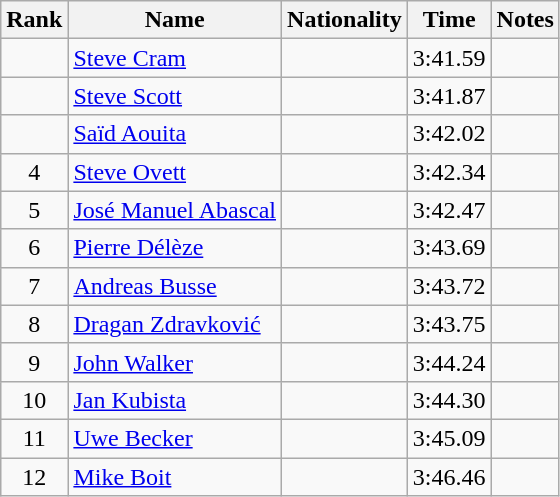<table class="wikitable sortable" style="text-align:center">
<tr>
<th>Rank</th>
<th>Name</th>
<th>Nationality</th>
<th>Time</th>
<th>Notes</th>
</tr>
<tr>
<td align="center"></td>
<td align=left><a href='#'>Steve Cram</a></td>
<td align=left></td>
<td align="center">3:41.59</td>
<td></td>
</tr>
<tr>
<td align="center"></td>
<td align=left><a href='#'>Steve Scott</a></td>
<td align=left></td>
<td align="center">3:41.87</td>
<td></td>
</tr>
<tr>
<td align="center"></td>
<td align=left><a href='#'>Saïd Aouita</a></td>
<td align=left></td>
<td align="center">3:42.02</td>
<td></td>
</tr>
<tr>
<td align="center">4</td>
<td align=left><a href='#'>Steve Ovett</a></td>
<td align=left></td>
<td align="center">3:42.34</td>
<td></td>
</tr>
<tr>
<td align="center">5</td>
<td align=left><a href='#'>José Manuel Abascal</a></td>
<td align=left></td>
<td align="center">3:42.47</td>
<td></td>
</tr>
<tr>
<td align="center">6</td>
<td align=left><a href='#'>Pierre Délèze</a></td>
<td align=left></td>
<td align="center">3:43.69</td>
<td></td>
</tr>
<tr>
<td align="center">7</td>
<td align=left><a href='#'>Andreas Busse</a></td>
<td align=left></td>
<td align="center">3:43.72</td>
<td></td>
</tr>
<tr>
<td align="center">8</td>
<td align=left><a href='#'>Dragan Zdravković</a></td>
<td align=left></td>
<td align="center">3:43.75</td>
<td></td>
</tr>
<tr>
<td align="center">9</td>
<td align=left><a href='#'>John Walker</a></td>
<td align=left></td>
<td align="center">3:44.24</td>
<td></td>
</tr>
<tr>
<td align="center">10</td>
<td align=left><a href='#'>Jan Kubista</a></td>
<td align=left></td>
<td align="center">3:44.30</td>
<td></td>
</tr>
<tr>
<td align="center">11</td>
<td align=left><a href='#'>Uwe Becker</a></td>
<td align=left></td>
<td align="center">3:45.09</td>
<td></td>
</tr>
<tr>
<td align="center">12</td>
<td align=left><a href='#'>Mike Boit</a></td>
<td align=left></td>
<td align="center">3:46.46</td>
<td></td>
</tr>
</table>
